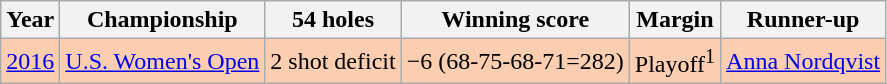<table class="wikitable">
<tr>
<th>Year</th>
<th>Championship</th>
<th>54 holes</th>
<th>Winning score</th>
<th>Margin</th>
<th>Runner-up</th>
</tr>
<tr style="background:#FBCEB1;">
<td><a href='#'>2016</a></td>
<td><a href='#'>U.S. Women's Open</a></td>
<td>2 shot deficit</td>
<td>−6 (68-75-68-71=282)</td>
<td>Playoff<sup>1</sup></td>
<td> <a href='#'>Anna Nordqvist</a></td>
</tr>
</table>
